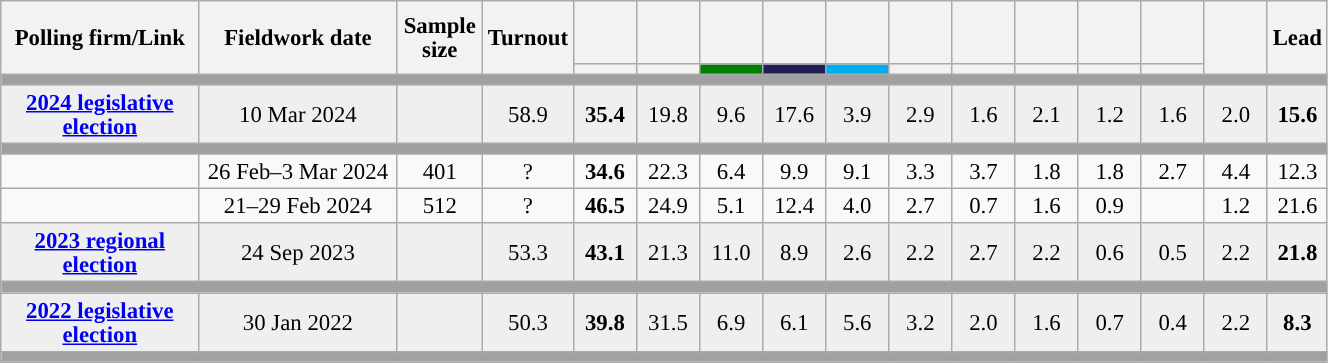<table class="wikitable sortable mw-datatable" style="text-align:center;font-size:95%;line-height:16px;">
<tr style="height:42px;">
<th style="width:125px;" rowspan="2">Polling firm/Link</th>
<th style="width:125px;" rowspan="2">Fieldwork date</th>
<th class="unsortable" style="width:50px;" rowspan="2">Sample size</th>
<th class="unsortable" style="width:45px;" rowspan="2">Turnout</th>
<th class="sortable" style="width:35px;"></th>
<th class="sortable" style="width:35px;"></th>
<th class="sortable" style="width:35px;"></th>
<th class="sortable" style="width:35px;"></th>
<th class="sortable" style="width:35px;"></th>
<th class="sortable" style="width:35px;"></th>
<th class="sortable" style="width:35px;"></th>
<th class="sortable" style="width:35px;"></th>
<th class="sortable" style="width:35px;"></th>
<th class="sortable" style="width:35px;"></th>
<th class="unsortable" style="width:35px;" rowspan="2"></th>
<th class="unsortable" style="width:30px;" rowspan="2">Lead</th>
</tr>
<tr>
<th style="color:inherit;background:"></th>
<th style="color:inherit;background:"></th>
<th style="color:inherit;background:green;"></th>
<th class="sortable" style="color:inherit;background:#202056;"></th>
<th class="sortable" style="color:inherit;background:#00ADEF;"></th>
<th style="color:inherit;background:"></th>
<th style="color:inherit;background:"></th>
<th class="sortable" style="color:inherit;background:"></th>
<th class="sortable" style="color:inherit;background:"></th>
<th class="sortable" style="color:inherit;background:"></th>
</tr>
<tr>
<td colspan="18" style="background:#A0A0A0"></td>
</tr>
<tr style="background:#EFEFEF;">
<td><strong><a href='#'>2024 legislative election</a></strong></td>
<td>10 Mar 2024</td>
<td></td>
<td>58.9</td>
<td><strong>35.4</strong><br></td>
<td>19.8<br></td>
<td>9.6<br></td>
<td>17.6<br></td>
<td>3.9<br></td>
<td>2.9<br></td>
<td>1.6<br></td>
<td>2.1<br></td>
<td>1.2<br></td>
<td>1.6<br></td>
<td>2.0<br></td>
<td style="background:"><strong>15.6</strong></td>
</tr>
<tr>
<td colspan="18" style="background:#A0A0A0"></td>
</tr>
<tr>
<td></td>
<td>26 Feb–3 Mar 2024</td>
<td>401</td>
<td>?</td>
<td><strong>34.6</strong><br></td>
<td>22.3<br></td>
<td>6.4<br></td>
<td>9.9<br></td>
<td>9.1<br></td>
<td>3.3<br></td>
<td>3.7<br></td>
<td>1.8<br></td>
<td>1.8<br></td>
<td>2.7<br></td>
<td>4.4<br></td>
<td style="background:">12.3</td>
</tr>
<tr>
<td></td>
<td>21–29 Feb 2024</td>
<td>512</td>
<td>?</td>
<td><strong>46.5</strong><br></td>
<td>24.9<br></td>
<td>5.1<br></td>
<td>12.4<br></td>
<td>4.0<br></td>
<td>2.7<br></td>
<td>0.7<br></td>
<td>1.6<br></td>
<td>0.9<br></td>
<td></td>
<td>1.2<br></td>
<td style="background:">21.6</td>
</tr>
<tr style="background:#EFEFEF;">
<td><strong><a href='#'>2023 regional election</a></strong></td>
<td>24 Sep 2023</td>
<td></td>
<td>53.3</td>
<td><strong>43.1</strong><br></td>
<td>21.3<br></td>
<td>11.0<br></td>
<td>8.9<br></td>
<td>2.6<br></td>
<td>2.2<br></td>
<td>2.7<br></td>
<td>2.2<br></td>
<td>0.6<br></td>
<td>0.5<br></td>
<td>2.2<br></td>
<td style="background:"><strong>21.8</strong></td>
</tr>
<tr>
<td colspan="18" style="background:#A0A0A0"></td>
</tr>
<tr style="background:#EFEFEF;">
<td><strong><a href='#'>2022 legislative election</a></strong></td>
<td>30 Jan 2022</td>
<td></td>
<td>50.3</td>
<td><strong>39.8</strong><br></td>
<td>31.5<br></td>
<td>6.9<br></td>
<td>6.1<br></td>
<td>5.6<br></td>
<td>3.2<br></td>
<td>2.0<br></td>
<td>1.6<br></td>
<td>0.7<br></td>
<td>0.4<br></td>
<td>2.2<br></td>
<td style="background:"><strong>8.3</strong></td>
</tr>
<tr>
<td colspan="18" style="background:#A0A0A0"></td>
</tr>
</table>
